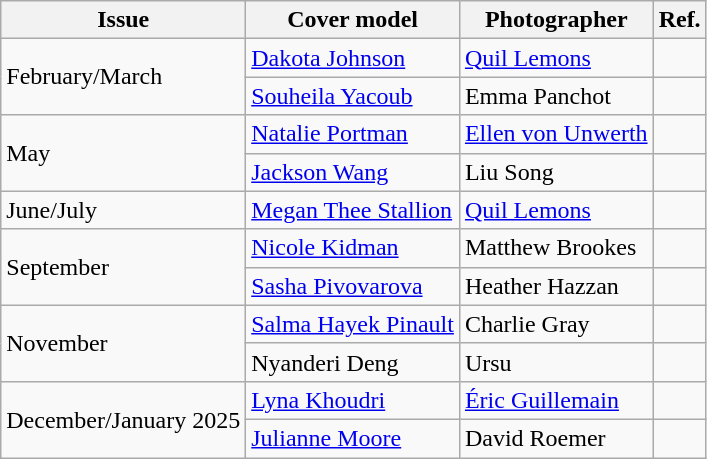<table class="wikitable">
<tr>
<th>Issue</th>
<th>Cover model</th>
<th>Photographer</th>
<th>Ref.</th>
</tr>
<tr>
<td rowspan="2">February/March</td>
<td><a href='#'>Dakota Johnson</a></td>
<td><a href='#'>Quil Lemons</a></td>
<td></td>
</tr>
<tr>
<td><a href='#'>Souheila Yacoub</a></td>
<td>Emma Panchot</td>
<td></td>
</tr>
<tr>
<td rowspan="2">May</td>
<td><a href='#'>Natalie Portman</a></td>
<td><a href='#'>Ellen von Unwerth</a></td>
<td></td>
</tr>
<tr>
<td><a href='#'>Jackson Wang</a></td>
<td>Liu Song</td>
<td></td>
</tr>
<tr>
<td>June/July</td>
<td><a href='#'>Megan Thee Stallion</a></td>
<td><a href='#'>Quil Lemons</a></td>
<td></td>
</tr>
<tr>
<td rowspan="2">September</td>
<td><a href='#'>Nicole Kidman</a></td>
<td>Matthew Brookes</td>
<td></td>
</tr>
<tr>
<td><a href='#'>Sasha Pivovarova</a></td>
<td>Heather Hazzan</td>
<td></td>
</tr>
<tr>
<td rowspan="2">November</td>
<td><a href='#'>Salma Hayek Pinault</a></td>
<td>Charlie Gray</td>
<td></td>
</tr>
<tr>
<td>Nyanderi Deng</td>
<td>Ursu</td>
<td></td>
</tr>
<tr>
<td rowspan="2">December/January 2025</td>
<td><a href='#'>Lyna Khoudri</a></td>
<td><a href='#'>Éric Guillemain</a></td>
<td></td>
</tr>
<tr>
<td><a href='#'>Julianne Moore</a></td>
<td>David Roemer</td>
<td></td>
</tr>
</table>
